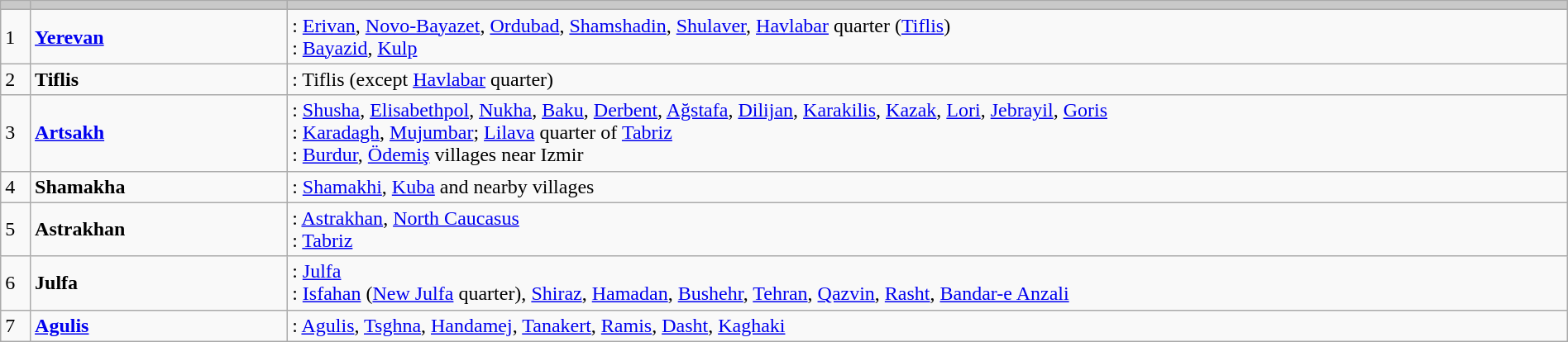<table class="wikitable" style="font-size:100%;width:100%">
<tr bgcolor="#C9C9C9">
<td></td>
<td width="200"></td>
<td></td>
</tr>
<tr>
<td>1</td>
<td><strong><a href='#'>Yerevan</a></strong></td>
<td><strong></strong>: <a href='#'>Erivan</a>, <a href='#'>Novo-Bayazet</a>, <a href='#'>Ordubad</a>, <a href='#'>Shamshadin</a>, <a href='#'>Shulaver</a>, <a href='#'>Havlabar</a> quarter (<a href='#'>Tiflis</a>)  <br> <strong></strong>: <a href='#'>Bayazid</a>, <a href='#'>Kulp</a></td>
</tr>
<tr>
<td>2</td>
<td><strong>Tiflis</strong></td>
<td><strong></strong>: Tiflis (except <a href='#'>Havlabar</a> quarter)</td>
</tr>
<tr>
<td>3</td>
<td><strong><a href='#'>Artsakh</a></strong></td>
<td><strong></strong>: <a href='#'>Shusha</a>, <a href='#'>Elisabethpol</a>, <a href='#'>Nukha</a>, <a href='#'>Baku</a>, <a href='#'>Derbent</a>, <a href='#'>Ağstafa</a>, <a href='#'>Dilijan</a>, <a href='#'>Karakilis</a>, <a href='#'>Kazak</a>, <a href='#'>Lori</a>, <a href='#'>Jebrayil</a>, <a href='#'>Goris</a> <br><strong></strong>: <a href='#'>Karadagh</a>, <a href='#'>Mujumbar</a>; <a href='#'>Lilava</a> quarter of <a href='#'>Tabriz</a><br><strong></strong>: <a href='#'>Burdur</a>, <a href='#'>Ödemiş</a> villages near Izmir</td>
</tr>
<tr>
<td>4</td>
<td><strong>Shamakha</strong></td>
<td><strong></strong>: <a href='#'>Shamakhi</a>, <a href='#'>Kuba</a> and nearby villages</td>
</tr>
<tr>
<td>5</td>
<td><strong>Astrakhan</strong></td>
<td><strong></strong>: <a href='#'>Astrakhan</a>, <a href='#'>North Caucasus</a><br><strong></strong>: <a href='#'>Tabriz</a></td>
</tr>
<tr>
<td>6</td>
<td><strong>Julfa</strong></td>
<td><strong></strong>: <a href='#'>Julfa</a> <br><strong></strong>: <a href='#'>Isfahan</a> (<a href='#'>New Julfa</a> quarter), <a href='#'>Shiraz</a>, <a href='#'>Hamadan</a>, <a href='#'>Bushehr</a>, <a href='#'>Tehran</a>, <a href='#'>Qazvin</a>, <a href='#'>Rasht</a>, <a href='#'>Bandar-e Anzali</a></td>
</tr>
<tr>
<td>7</td>
<td><strong><a href='#'>Agulis</a></strong></td>
<td><strong></strong>: <a href='#'>Agulis</a>, <a href='#'>Tsghna</a>, <a href='#'>Handamej</a>, <a href='#'>Tanakert</a>, <a href='#'>Ramis</a>, <a href='#'>Dasht</a>, <a href='#'>Kaghaki</a></td>
</tr>
</table>
